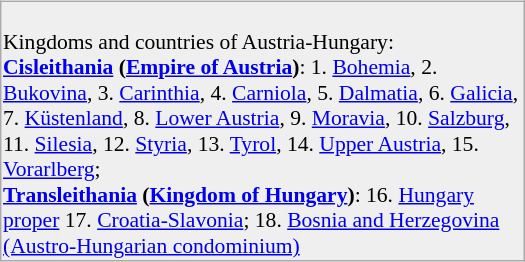<table border="1" style="width:350px; float:right; margin:0.5em 0 1em 1em; background:white; border:1px #aaa solid; border-collapse:collapse; font-size:90%;">
<tr style="background:#efefef;">
<td><br>Kingdoms and countries of Austria-Hungary:<br><strong><a href='#'>Cisleithania</a> (<a href='#'>Empire of Austria</a>)</strong>: 1. <a href='#'>Bohemia</a>, 2. <a href='#'>Bukovina</a>, 3. <a href='#'>Carinthia</a>, 4. <a href='#'>Carniola</a>, 5. <a href='#'>Dalmatia</a>, 6. <a href='#'>Galicia</a>, 7. <a href='#'>Küstenland</a>, 8. <a href='#'>Lower Austria</a>, 9. <a href='#'>Moravia</a>, 10. <a href='#'>Salzburg</a>, 11. <a href='#'>Silesia</a>, 12. <a href='#'>Styria</a>, 13. <a href='#'>Tyrol</a>, 14. <a href='#'>Upper Austria</a>, 15. <a href='#'>Vorarlberg</a>;<br> <strong><a href='#'>Transleithania</a> (<a href='#'>Kingdom of Hungary</a>)</strong>: 16. <a href='#'>Hungary proper</a> 17. <a href='#'>Croatia-Slavonia</a>; 18. <a href='#'>Bosnia and Herzegovina (Austro-Hungarian condominium)</a></td>
</tr>
</table>
